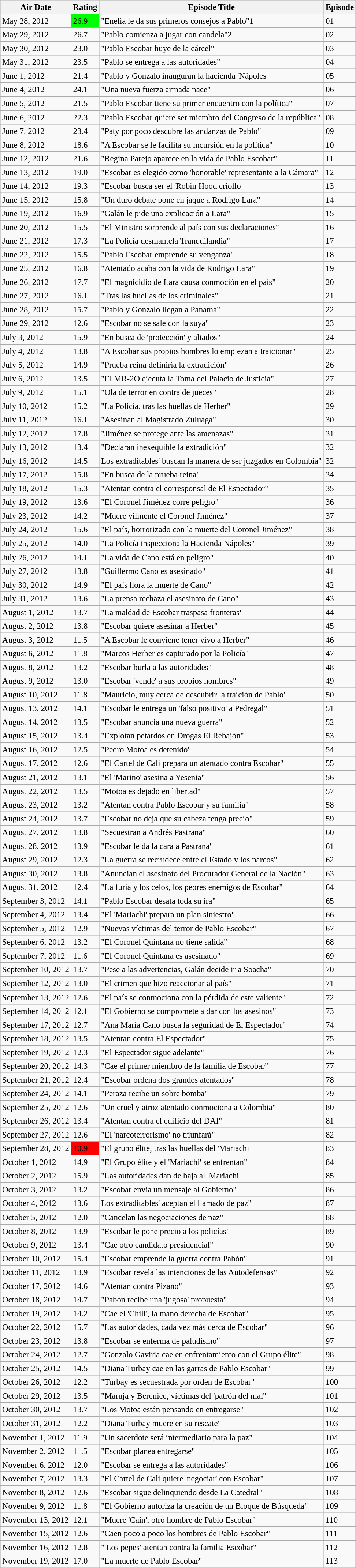<table class="wikitable" style="font-size: 95%;">
<tr>
<th>Air Date</th>
<th>Rating</th>
<th>Episode Title</th>
<th>Episode</th>
</tr>
<tr>
<td>May 28, 2012</td>
<td bgcolor=lime>26.9</td>
<td>"Enelia le da sus primeros consejos a Pablo"1</td>
<td>01</td>
</tr>
<tr>
<td>May 29, 2012</td>
<td>26.7</td>
<td>"Pablo comienza a jugar con candela"2</td>
<td>02</td>
</tr>
<tr>
<td>May 30, 2012</td>
<td>23.0</td>
<td>"Pablo Escobar huye de la cárcel"</td>
<td>03</td>
</tr>
<tr>
<td>May 31, 2012</td>
<td>23.5</td>
<td>"Pablo se entrega a las autoridades"</td>
<td>04</td>
</tr>
<tr>
<td>June 1, 2012</td>
<td>21.4</td>
<td>"Pablo y Gonzalo inauguran la hacienda 'Nápoles</td>
<td>05</td>
</tr>
<tr>
<td>June 4, 2012</td>
<td>24.1</td>
<td>"Una nueva fuerza armada nace"</td>
<td>06</td>
</tr>
<tr>
<td>June 5, 2012</td>
<td>21.5</td>
<td>"Pablo Escobar tiene su primer encuentro con la política"</td>
<td>07</td>
</tr>
<tr>
<td>June 6, 2012</td>
<td>22.3</td>
<td>"Pablo Escobar quiere ser miembro del Congreso de la república"</td>
<td>08</td>
</tr>
<tr>
<td>June 7, 2012</td>
<td>23.4</td>
<td>"Paty por poco descubre las andanzas de Pablo"</td>
<td>09</td>
</tr>
<tr>
<td>June 8, 2012</td>
<td>18.6</td>
<td>"A Escobar se le facilita su incursión en la política"</td>
<td>10</td>
</tr>
<tr>
<td>June 12, 2012</td>
<td>21.6</td>
<td>"Regina Parejo aparece en la vida de Pablo Escobar"</td>
<td>11</td>
</tr>
<tr>
<td>June 13, 2012</td>
<td>19.0</td>
<td>"Escobar es elegido como 'honorable' representante a la Cámara"</td>
<td>12</td>
</tr>
<tr>
<td>June 14, 2012</td>
<td>19.3</td>
<td>"Escobar busca ser el 'Robin Hood criollo</td>
<td>13</td>
</tr>
<tr>
<td>June 15, 2012</td>
<td>15.8</td>
<td>"Un duro debate pone en jaque a Rodrigo Lara"</td>
<td>14</td>
</tr>
<tr>
<td>June 19, 2012</td>
<td>16.9</td>
<td>"Galán le pide una explicación a Lara"</td>
<td>15</td>
</tr>
<tr>
<td>June 20, 2012</td>
<td>15.5</td>
<td>"El Ministro sorprende al país con sus declaraciones"</td>
<td>16</td>
</tr>
<tr>
<td>June 21, 2012</td>
<td>17.3</td>
<td>"La Policía desmantela Tranquilandia"</td>
<td>17</td>
</tr>
<tr>
<td>June 22, 2012</td>
<td>15.5</td>
<td>"Pablo Escobar emprende su venganza"</td>
<td>18</td>
</tr>
<tr>
<td>June 25, 2012</td>
<td>16.8</td>
<td>"Atentado acaba con la vida de Rodrigo Lara"</td>
<td>19</td>
</tr>
<tr>
<td>June 26, 2012</td>
<td>17.7</td>
<td>"El magnicidio de Lara causa conmoción en el país"</td>
<td>20</td>
</tr>
<tr>
<td>June 27, 2012</td>
<td>16.1</td>
<td>"Tras las huellas de los criminales"</td>
<td>21</td>
</tr>
<tr>
<td>June 28, 2012</td>
<td>15.7</td>
<td>"Pablo y Gonzalo llegan a Panamá"</td>
<td>22</td>
</tr>
<tr>
<td>June 29, 2012</td>
<td>12.6</td>
<td>"Escobar no se sale con la suya"</td>
<td>23</td>
</tr>
<tr>
<td>July 3, 2012</td>
<td>15.9</td>
<td>"En busca de 'protección' y aliados"</td>
<td>24</td>
</tr>
<tr>
<td>July 4, 2012</td>
<td>13.8</td>
<td>"A Escobar sus propios hombres lo empiezan a traicionar"</td>
<td>25</td>
</tr>
<tr>
<td>July 5, 2012</td>
<td>14.9</td>
<td>"Prueba reina definiría la extradición"</td>
<td>26</td>
</tr>
<tr>
<td>July 6, 2012</td>
<td>13.5</td>
<td>"El MR-2O ejecuta la Toma del Palacio de Justicia"</td>
<td>27</td>
</tr>
<tr>
<td>July 9, 2012</td>
<td>15.1</td>
<td>"Ola de terror en contra de jueces"</td>
<td>28</td>
</tr>
<tr>
<td>July 10, 2012</td>
<td>15.2</td>
<td>"La Policía, tras las huellas de Herber"</td>
<td>29</td>
</tr>
<tr>
<td>July 11, 2012</td>
<td>16.1</td>
<td>"Asesinan al Magistrado Zuluaga"</td>
<td>30</td>
</tr>
<tr>
<td>July 12, 2012</td>
<td>17.8</td>
<td>"Jiménez se protege ante las amenazas"</td>
<td>31</td>
</tr>
<tr>
<td>July 13, 2012</td>
<td>13.4</td>
<td>"Declaran inexequible la extradición"</td>
<td>32</td>
</tr>
<tr>
<td>July 16, 2012</td>
<td>14.5</td>
<td>Los extraditables' buscan la manera de ser juzgados en Colombia"</td>
<td>32</td>
</tr>
<tr>
<td>July 17, 2012</td>
<td>15.8</td>
<td>"En busca de la prueba reina"</td>
<td>34</td>
</tr>
<tr>
<td>July 18, 2012</td>
<td>15.3</td>
<td>"Atentan contra el corresponsal de El Espectador"</td>
<td>35</td>
</tr>
<tr>
<td>July 19, 2012</td>
<td>13.6</td>
<td>"El Coronel Jiménez corre peligro"</td>
<td>36</td>
</tr>
<tr>
<td>July 23, 2012</td>
<td>14.2</td>
<td>"Muere vilmente el Coronel Jiménez"</td>
<td>37</td>
</tr>
<tr>
<td>July 24, 2012</td>
<td>15.6</td>
<td>"El país, horrorizado con la muerte del Coronel Jiménez"</td>
<td>38</td>
</tr>
<tr>
<td>July 25, 2012</td>
<td>14.0</td>
<td>"La Policía inspecciona la Hacienda Nápoles"</td>
<td>39</td>
</tr>
<tr>
<td>July 26, 2012</td>
<td>14.1</td>
<td>"La vida de Cano está en peligro"</td>
<td>40</td>
</tr>
<tr>
<td>July 27, 2012</td>
<td>13.8</td>
<td>"Guillermo Cano es asesinado"</td>
<td>41</td>
</tr>
<tr>
<td>July 30, 2012</td>
<td>14.9</td>
<td>"El país llora la muerte de Cano"</td>
<td>42</td>
</tr>
<tr>
<td>July 31, 2012</td>
<td>13.6</td>
<td>"La prensa rechaza el asesinato de Cano"</td>
<td>43</td>
</tr>
<tr>
<td>August 1, 2012</td>
<td>13.7</td>
<td>"La maldad de Escobar traspasa fronteras"</td>
<td>44</td>
</tr>
<tr>
<td>August 2, 2012</td>
<td>13.8</td>
<td>"Escobar quiere asesinar a Herber"</td>
<td>45</td>
</tr>
<tr>
<td>August 3, 2012</td>
<td>11.5</td>
<td>"A Escobar le conviene tener vivo a Herber"</td>
<td>46</td>
</tr>
<tr>
<td>August 6, 2012</td>
<td>11.8</td>
<td>"Marcos Herber es capturado por la Policía"</td>
<td>47</td>
</tr>
<tr>
<td>August 8, 2012</td>
<td>13.2</td>
<td>"Escobar burla a las autoridades"</td>
<td>48</td>
</tr>
<tr>
<td>August 9, 2012</td>
<td>13.0</td>
<td>"Escobar 'vende' a sus propios hombres"</td>
<td>49</td>
</tr>
<tr>
<td>August 10, 2012</td>
<td>11.8</td>
<td>"Mauricio, muy cerca de descubrir la traición de Pablo"</td>
<td>50</td>
</tr>
<tr>
<td>August 13, 2012</td>
<td>14.1</td>
<td>"Escobar le entrega un 'falso positivo' a Pedregal"</td>
<td>51</td>
</tr>
<tr>
<td>August 14, 2012</td>
<td>13.5</td>
<td>"Escobar anuncia una nueva guerra"</td>
<td>52</td>
</tr>
<tr>
<td>August 15, 2012</td>
<td>13.4</td>
<td>"Explotan petardos en Drogas El Rebajón"</td>
<td>53</td>
</tr>
<tr>
<td>August 16, 2012</td>
<td>12.5</td>
<td>"Pedro Motoa es detenido"</td>
<td>54</td>
</tr>
<tr>
<td>August 17, 2012</td>
<td>12.6</td>
<td>"El Cartel de Cali prepara un atentado contra Escobar"</td>
<td>55</td>
</tr>
<tr>
<td>August 21, 2012</td>
<td>13.1</td>
<td>"El 'Marino' asesina a Yesenia"</td>
<td>56</td>
</tr>
<tr>
<td>August 22, 2012</td>
<td>13.5</td>
<td>"Motoa es dejado en libertad"</td>
<td>57</td>
</tr>
<tr>
<td>August 23, 2012</td>
<td>13.2</td>
<td>"Atentan contra Pablo Escobar y su familia"</td>
<td>58</td>
</tr>
<tr>
<td>August 24, 2012</td>
<td>13.7</td>
<td>"Escobar no deja que su cabeza tenga precio"</td>
<td>59</td>
</tr>
<tr>
<td>August 27, 2012</td>
<td>13.8</td>
<td>"Secuestran a Andrés Pastrana"</td>
<td>60</td>
</tr>
<tr>
<td>August 28, 2012</td>
<td>13.9</td>
<td>"Escobar le da la cara a Pastrana"</td>
<td>61</td>
</tr>
<tr>
<td>August 29, 2012</td>
<td>12.3</td>
<td>"La guerra se recrudece entre el Estado y los narcos"</td>
<td>62</td>
</tr>
<tr>
<td>August 30, 2012</td>
<td>13.8</td>
<td>"Anuncian el asesinato del Procurador General de la Nación"</td>
<td>63</td>
</tr>
<tr>
<td>August 31, 2012</td>
<td>12.4</td>
<td>"La furia y los celos, los peores enemigos de Escobar"</td>
<td>64</td>
</tr>
<tr>
<td>September 3, 2012</td>
<td>14.1</td>
<td>"Pablo Escobar desata toda su ira"</td>
<td>65</td>
</tr>
<tr>
<td>September 4, 2012</td>
<td>13.4</td>
<td>"El 'Mariachi' prepara un plan siniestro"</td>
<td>66</td>
</tr>
<tr>
<td>September 5, 2012</td>
<td>12.9</td>
<td>"Nuevas víctimas del terror de Pablo Escobar"</td>
<td>67</td>
</tr>
<tr>
<td>September 6, 2012</td>
<td>13.2</td>
<td>"El Coronel Quintana no tiene salida"</td>
<td>68</td>
</tr>
<tr>
<td>September 7, 2012</td>
<td>11.6</td>
<td>"El Coronel Quintana es asesinado"</td>
<td>69</td>
</tr>
<tr>
<td>September 10, 2012</td>
<td>13.7</td>
<td>"Pese a las advertencias, Galán decide ir a Soacha"</td>
<td>70</td>
</tr>
<tr>
<td>September 12, 2012</td>
<td>13.0</td>
<td>"El crimen que hizo reaccionar al país"</td>
<td>71</td>
</tr>
<tr>
<td>September 13, 2012</td>
<td>12.6</td>
<td>"El país se conmociona con la pérdida de este valiente"</td>
<td>72</td>
</tr>
<tr>
<td>September 14, 2012</td>
<td>12.1</td>
<td>"El Gobierno se compromete a dar con los asesinos"</td>
<td>73</td>
</tr>
<tr>
<td>September 17, 2012</td>
<td>12.7</td>
<td>"Ana María Cano busca la seguridad de El Espectador"</td>
<td>74</td>
</tr>
<tr>
<td>September 18, 2012</td>
<td>13.5</td>
<td>"Atentan contra El Espectador"</td>
<td>75</td>
</tr>
<tr>
<td>September 19, 2012</td>
<td>12.3</td>
<td>"El Espectador sigue adelante"</td>
<td>76</td>
</tr>
<tr>
<td>September 20, 2012</td>
<td>14.3</td>
<td>"Cae el primer miembro de la familia de Escobar"</td>
<td>77</td>
</tr>
<tr>
<td>September 21, 2012</td>
<td>12.4</td>
<td>"Escobar ordena dos grandes atentados"</td>
<td>78</td>
</tr>
<tr>
<td>September 24, 2012</td>
<td>14.1</td>
<td>"Peraza recibe un sobre bomba"</td>
<td>79</td>
</tr>
<tr>
<td>September 25, 2012</td>
<td>12.6</td>
<td>"Un cruel y atroz atentado conmociona a Colombia"</td>
<td>80</td>
</tr>
<tr>
<td>September 26, 2012</td>
<td>13.4</td>
<td>"Atentan contra el edificio del DAI"</td>
<td>81</td>
</tr>
<tr>
<td>September 27, 2012</td>
<td>12.6</td>
<td>"El 'narcoterrorismo' no triunfará"</td>
<td>82</td>
</tr>
<tr>
<td>September 28, 2012</td>
<td bgcolor=red>10.9</td>
<td>"El grupo élite, tras las huellas del 'Mariachi</td>
<td>83</td>
</tr>
<tr>
<td>October 1, 2012</td>
<td>14.9</td>
<td>"El Grupo élite y el 'Mariachi' se enfrentan"</td>
<td>84</td>
</tr>
<tr>
<td>October 2, 2012</td>
<td>15.9</td>
<td>"Las autoridades dan de baja al 'Mariachi</td>
<td>85</td>
</tr>
<tr>
<td>October 3, 2012</td>
<td>13.2</td>
<td>"Escobar envía un mensaje al Gobierno"</td>
<td>86</td>
</tr>
<tr>
<td>October 4, 2012</td>
<td>13.6</td>
<td>Los extraditables' aceptan el llamado de paz"</td>
<td>87</td>
</tr>
<tr>
<td>October 5, 2012</td>
<td>12.0</td>
<td>"Cancelan las negociaciones de paz"</td>
<td>88</td>
</tr>
<tr>
<td>October 8, 2012</td>
<td>13.9</td>
<td>"Escobar le pone precio a los policías"</td>
<td>89</td>
</tr>
<tr>
<td>October 9, 2012</td>
<td>13.4</td>
<td>"Cae otro candidato presidencial"</td>
<td>90</td>
</tr>
<tr>
<td>October 10, 2012</td>
<td>15.4</td>
<td>"Escobar emprende la guerra contra Pabón"</td>
<td>91</td>
</tr>
<tr>
<td>October 11, 2012</td>
<td>13.9</td>
<td>"Escobar revela las intenciones de las Autodefensas"</td>
<td>92</td>
</tr>
<tr>
<td>October 17, 2012</td>
<td>14.6</td>
<td>"Atentan contra Pizano"</td>
<td>93</td>
</tr>
<tr>
<td>October 18, 2012</td>
<td>14.7</td>
<td>"Pabón recibe una 'jugosa' propuesta"</td>
<td>94</td>
</tr>
<tr>
<td>October 19, 2012</td>
<td>14.2</td>
<td>"Cae el 'Chili', la mano derecha de Escobar"</td>
<td>95</td>
</tr>
<tr>
<td>October 22, 2012</td>
<td>15.7</td>
<td>"Las autoridades, cada vez más cerca de Escobar"</td>
<td>96</td>
</tr>
<tr>
<td>October 23, 2012</td>
<td>13.8</td>
<td>"Escobar se enferma de paludismo"</td>
<td>97</td>
</tr>
<tr>
<td>October 24, 2012</td>
<td>12.7</td>
<td>"Gonzalo Gaviria cae en enfrentamiento con el Grupo élite"</td>
<td>98</td>
</tr>
<tr>
<td>October 25, 2012</td>
<td>14.5</td>
<td>"Diana Turbay cae en las garras de Pablo Escobar"</td>
<td>99</td>
</tr>
<tr>
<td>October 26, 2012</td>
<td>12.2</td>
<td>"Turbay es secuestrada por orden de Escobar"</td>
<td>100</td>
</tr>
<tr>
<td>October 29, 2012</td>
<td>13.5</td>
<td>"Maruja y Berenice, víctimas del 'patrón del mal'"</td>
<td>101</td>
</tr>
<tr>
<td>October 30, 2012</td>
<td>13.7</td>
<td>"Los Motoa están pensando en entregarse"</td>
<td>102</td>
</tr>
<tr>
<td>October 31, 2012</td>
<td>12.2</td>
<td>"Diana Turbay muere en su rescate"</td>
<td>103</td>
</tr>
<tr>
<td>November 1, 2012</td>
<td>11.9</td>
<td>"Un sacerdote será intermediario para la paz"</td>
<td>104</td>
</tr>
<tr>
<td>November 2, 2012</td>
<td>11.5</td>
<td>"Escobar planea entregarse"</td>
<td>105</td>
</tr>
<tr>
<td>November 6, 2012</td>
<td>12.0</td>
<td>"Escobar se entrega a las autoridades"</td>
<td>106</td>
</tr>
<tr>
<td>November 7, 2012</td>
<td>13.3</td>
<td>"El Cartel de Cali quiere 'negociar' con Escobar"</td>
<td>107</td>
</tr>
<tr>
<td>November 8, 2012</td>
<td>12.6</td>
<td>"Escobar sigue delinquiendo desde La Catedral"</td>
<td>108</td>
</tr>
<tr>
<td>November 9, 2012</td>
<td>11.8</td>
<td>"El Gobierno autoriza la creación de un Bloque de Búsqueda"</td>
<td>109</td>
</tr>
<tr>
<td>November 13, 2012</td>
<td>12.1</td>
<td>"Muere 'Caín', otro hombre de Pablo Escobar"</td>
<td>110</td>
</tr>
<tr>
<td>November 15, 2012</td>
<td>12.6</td>
<td>"Caen poco a poco los hombres de Pablo Escobar"</td>
<td>111</td>
</tr>
<tr>
<td>November 16, 2012</td>
<td>12.8</td>
<td>"'Los pepes' atentan contra la familia Escobar"</td>
<td>112</td>
</tr>
<tr>
<td>November 19, 2012</td>
<td>17.0</td>
<td>"La muerte de Pablo Escobar"</td>
<td>113</td>
</tr>
</table>
